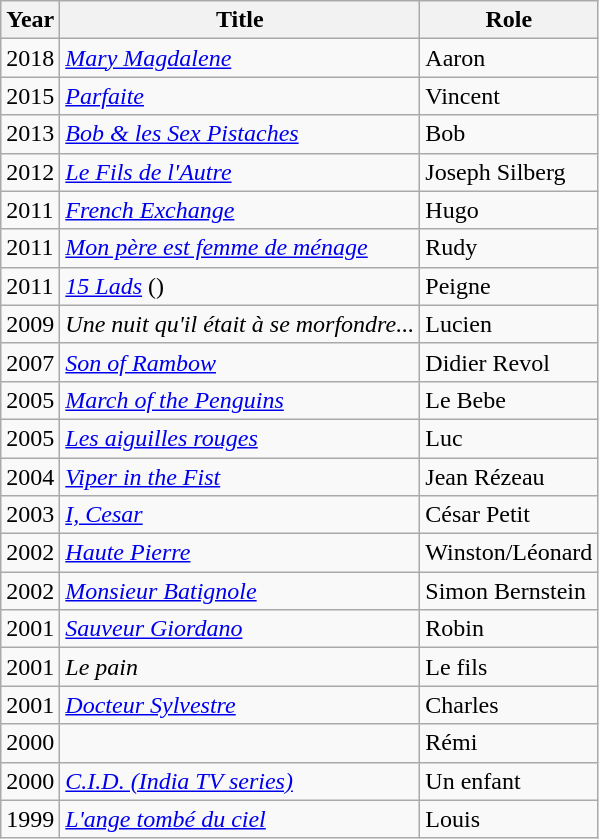<table class="wikitable sortable">
<tr>
<th>Year</th>
<th>Title</th>
<th>Role</th>
</tr>
<tr>
<td>2018</td>
<td><em><a href='#'>Mary Magdalene</a></em></td>
<td>Aaron</td>
</tr>
<tr>
<td>2015</td>
<td><em><a href='#'>Parfaite</a></em></td>
<td>Vincent</td>
</tr>
<tr>
<td>2013</td>
<td><em><a href='#'>Bob & les Sex Pistaches</a></em></td>
<td>Bob</td>
</tr>
<tr>
<td>2012</td>
<td><em><a href='#'>Le Fils de l'Autre</a></em></td>
<td>Joseph Silberg</td>
</tr>
<tr>
<td>2011</td>
<td><em><a href='#'>French Exchange</a></em></td>
<td>Hugo</td>
</tr>
<tr>
<td>2011</td>
<td><em><a href='#'>Mon père est femme de ménage</a></em></td>
<td>Rudy</td>
</tr>
<tr>
<td>2011</td>
<td><em><a href='#'>15 Lads</a></em> ()</td>
<td>Peigne</td>
</tr>
<tr>
<td>2009</td>
<td><em>Une nuit qu'il était à se morfondre...</em></td>
<td>Lucien</td>
</tr>
<tr>
<td>2007</td>
<td><em><a href='#'>Son of Rambow</a></em></td>
<td>Didier Revol</td>
</tr>
<tr>
<td>2005</td>
<td><em><a href='#'>March of the Penguins</a></em></td>
<td>Le Bebe</td>
</tr>
<tr>
<td>2005</td>
<td><em><a href='#'>Les aiguilles rouges</a></em></td>
<td>Luc</td>
</tr>
<tr>
<td>2004</td>
<td><em><a href='#'>Viper in the Fist</a></em></td>
<td>Jean Rézeau</td>
</tr>
<tr>
<td>2003</td>
<td><em><a href='#'>I, Cesar</a></em></td>
<td>César Petit</td>
</tr>
<tr>
<td>2002</td>
<td><em><a href='#'>Haute Pierre</a></em></td>
<td>Winston/Léonard</td>
</tr>
<tr>
<td>2002</td>
<td><em><a href='#'>Monsieur Batignole</a></em></td>
<td>Simon Bernstein</td>
</tr>
<tr>
<td>2001</td>
<td><em><a href='#'>Sauveur Giordano</a></em></td>
<td>Robin</td>
</tr>
<tr>
<td>2001</td>
<td><em>Le pain</em></td>
<td>Le fils</td>
</tr>
<tr>
<td>2001</td>
<td><em><a href='#'>Docteur Sylvestre</a></em></td>
<td>Charles</td>
</tr>
<tr>
<td>2000</td>
<td><em></em></td>
<td>Rémi</td>
</tr>
<tr>
<td>2000</td>
<td><em><a href='#'>C.I.D. (India TV series)</a></em></td>
<td>Un enfant</td>
</tr>
<tr>
<td>1999</td>
<td><em><a href='#'>L'ange tombé du ciel</a></em></td>
<td>Louis</td>
</tr>
</table>
